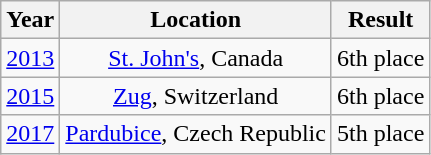<table class="wikitable" style="text-align:center;">
<tr>
<th>Year</th>
<th>Location</th>
<th>Result</th>
</tr>
<tr>
<td><a href='#'>2013</a></td>
<td><a href='#'>St. John's</a>, Canada</td>
<td>6th place</td>
</tr>
<tr>
<td><a href='#'>2015</a></td>
<td><a href='#'>Zug</a>, Switzerland</td>
<td>6th place</td>
</tr>
<tr>
<td><a href='#'>2017</a></td>
<td><a href='#'>Pardubice</a>, Czech Republic</td>
<td>5th place</td>
</tr>
</table>
